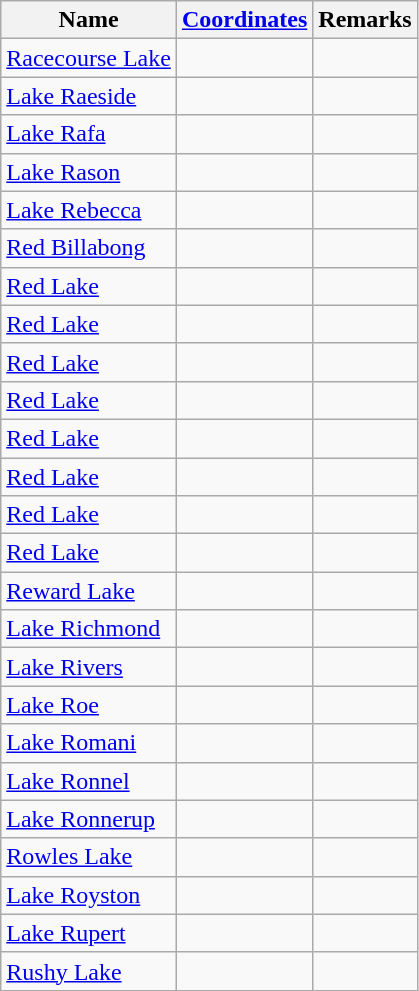<table class="wikitable">
<tr>
<th>Name</th>
<th><a href='#'>Coordinates</a></th>
<th>Remarks</th>
</tr>
<tr>
<td><a href='#'>Racecourse Lake</a></td>
<td></td>
<td></td>
</tr>
<tr>
<td><a href='#'>Lake Raeside</a></td>
<td></td>
<td></td>
</tr>
<tr>
<td><a href='#'>Lake Rafa</a></td>
<td></td>
<td></td>
</tr>
<tr>
<td><a href='#'>Lake Rason</a></td>
<td></td>
<td></td>
</tr>
<tr>
<td><a href='#'>Lake Rebecca</a></td>
<td></td>
<td></td>
</tr>
<tr>
<td><a href='#'>Red Billabong</a></td>
<td></td>
<td></td>
</tr>
<tr>
<td><a href='#'>Red Lake</a></td>
<td></td>
<td></td>
</tr>
<tr>
<td><a href='#'>Red Lake</a></td>
<td></td>
<td></td>
</tr>
<tr>
<td><a href='#'>Red Lake</a></td>
<td></td>
<td></td>
</tr>
<tr>
<td><a href='#'>Red Lake</a></td>
<td></td>
<td></td>
</tr>
<tr>
<td><a href='#'>Red Lake</a></td>
<td></td>
<td></td>
</tr>
<tr>
<td><a href='#'>Red Lake</a></td>
<td></td>
<td></td>
</tr>
<tr>
<td><a href='#'>Red Lake</a></td>
<td></td>
<td></td>
</tr>
<tr>
<td><a href='#'>Red Lake</a></td>
<td></td>
<td></td>
</tr>
<tr>
<td><a href='#'>Reward Lake</a></td>
<td></td>
<td></td>
</tr>
<tr>
<td><a href='#'>Lake Richmond</a></td>
<td></td>
<td></td>
</tr>
<tr>
<td><a href='#'>Lake Rivers</a></td>
<td></td>
<td></td>
</tr>
<tr>
<td><a href='#'>Lake Roe</a></td>
<td></td>
<td></td>
</tr>
<tr>
<td><a href='#'>Lake Romani</a></td>
<td></td>
<td></td>
</tr>
<tr>
<td><a href='#'>Lake Ronnel</a></td>
<td></td>
<td></td>
</tr>
<tr>
<td><a href='#'>Lake Ronnerup</a></td>
<td></td>
<td></td>
</tr>
<tr>
<td><a href='#'>Rowles Lake</a></td>
<td></td>
<td></td>
</tr>
<tr>
<td><a href='#'>Lake Royston</a></td>
<td></td>
<td></td>
</tr>
<tr>
<td><a href='#'>Lake Rupert</a></td>
<td></td>
<td></td>
</tr>
<tr>
<td><a href='#'>Rushy Lake</a></td>
<td></td>
<td></td>
</tr>
</table>
